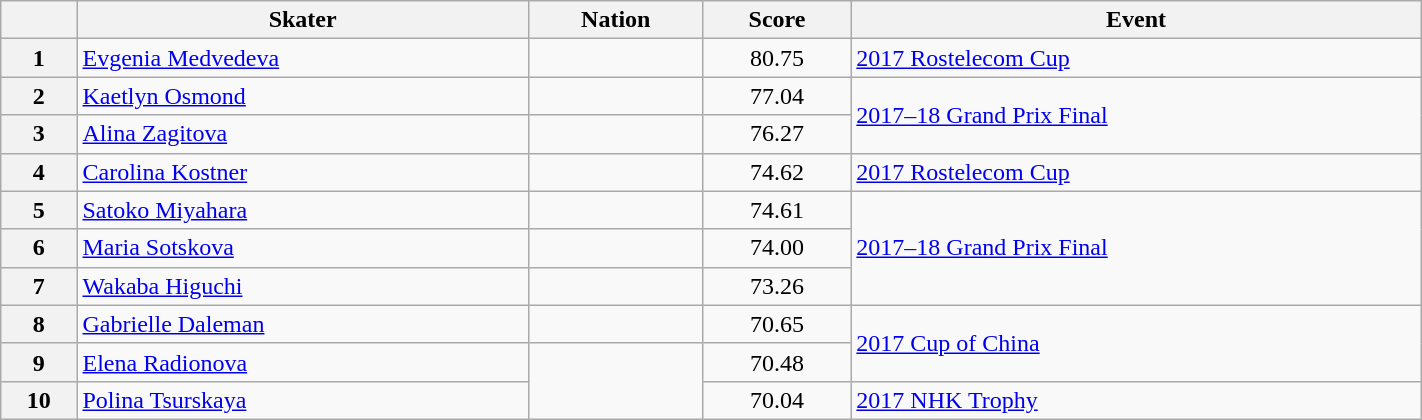<table class="wikitable sortable" style="text-align:left; width:75%">
<tr>
<th scope="col"></th>
<th scope="col">Skater</th>
<th scope="col">Nation</th>
<th scope="col">Score</th>
<th scope="col">Event</th>
</tr>
<tr>
<th scope="row">1</th>
<td><a href='#'>Evgenia Medvedeva</a></td>
<td></td>
<td style="text-align:center;">80.75</td>
<td><a href='#'>2017 Rostelecom Cup</a></td>
</tr>
<tr>
<th scope="row">2</th>
<td><a href='#'>Kaetlyn Osmond</a></td>
<td></td>
<td style="text-align:center;">77.04</td>
<td rowspan="2"><a href='#'>2017–18 Grand Prix Final</a></td>
</tr>
<tr>
<th scope="row">3</th>
<td><a href='#'>Alina Zagitova</a></td>
<td></td>
<td style="text-align:center;">76.27</td>
</tr>
<tr>
<th scope="row">4</th>
<td><a href='#'>Carolina Kostner</a></td>
<td></td>
<td style="text-align:center;">74.62</td>
<td><a href='#'>2017 Rostelecom Cup</a></td>
</tr>
<tr>
<th scope="row">5</th>
<td><a href='#'>Satoko Miyahara</a></td>
<td></td>
<td style="text-align:center;">74.61</td>
<td rowspan="3"><a href='#'>2017–18 Grand Prix Final</a></td>
</tr>
<tr>
<th scope="row">6</th>
<td><a href='#'>Maria Sotskova</a></td>
<td></td>
<td style="text-align:center;">74.00</td>
</tr>
<tr>
<th scope="row">7</th>
<td><a href='#'>Wakaba Higuchi</a></td>
<td></td>
<td style="text-align:center;">73.26</td>
</tr>
<tr>
<th scope="row">8</th>
<td><a href='#'>Gabrielle Daleman</a></td>
<td></td>
<td style="text-align:center;">70.65</td>
<td rowspan="2"><a href='#'>2017 Cup of China</a></td>
</tr>
<tr>
<th scope="row">9</th>
<td><a href='#'>Elena Radionova</a></td>
<td rowspan="2"></td>
<td style="text-align:center;">70.48</td>
</tr>
<tr>
<th scope="row">10</th>
<td><a href='#'>Polina Tsurskaya</a></td>
<td style="text-align:center;">70.04</td>
<td><a href='#'>2017 NHK Trophy</a></td>
</tr>
</table>
